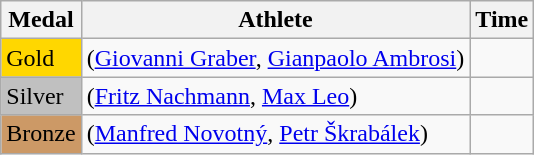<table class="wikitable">
<tr>
<th>Medal</th>
<th>Athlete</th>
<th>Time</th>
</tr>
<tr>
<td bgcolor="gold">Gold</td>
<td> (<a href='#'>Giovanni Graber</a>, <a href='#'>Gianpaolo Ambrosi</a>)</td>
<td></td>
</tr>
<tr>
<td bgcolor="silver">Silver</td>
<td> (<a href='#'>Fritz Nachmann</a>, <a href='#'>Max Leo</a>)</td>
<td></td>
</tr>
<tr>
<td bgcolor="CC9966">Bronze</td>
<td> (<a href='#'>Manfred Novotný</a>, <a href='#'>Petr Škrabálek</a>)</td>
<td></td>
</tr>
</table>
